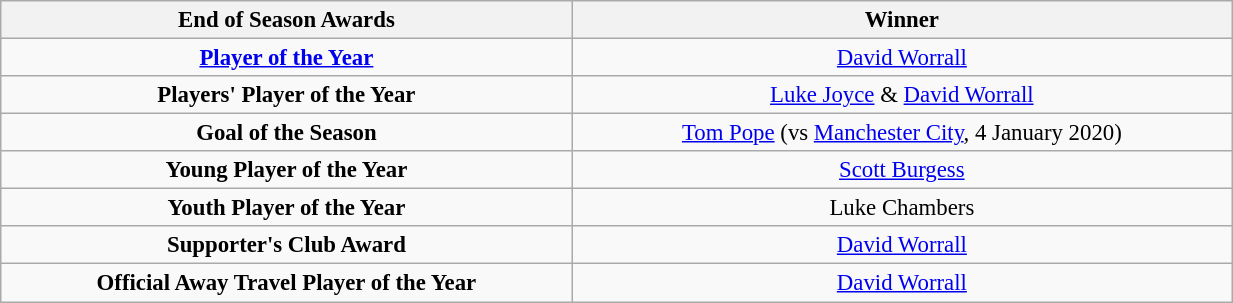<table class="wikitable" style="text-align:center; font-size:95%;width:65%; text-align:left">
<tr>
<th>End of Season Awards</th>
<th>Winner</th>
</tr>
<tr --->
<td align="center"><strong><a href='#'>Player of the Year</a></strong></td>
<td align="center"><a href='#'>David Worrall</a></td>
</tr>
<tr --->
<td align="center"><strong>Players' Player of the Year</strong></td>
<td align="center"><a href='#'>Luke Joyce</a> & <a href='#'>David Worrall</a></td>
</tr>
<tr --->
<td align="center"><strong>Goal of the Season</strong></td>
<td align="center"><a href='#'>Tom Pope</a> (vs <a href='#'>Manchester City</a>, 4 January 2020)</td>
</tr>
<tr --->
<td align="center"><strong>Young Player of the Year</strong></td>
<td align="center"><a href='#'>Scott Burgess</a></td>
</tr>
<tr --->
<td align="center"><strong>Youth Player of the Year</strong></td>
<td align="center">Luke Chambers</td>
</tr>
<tr --->
<td align="center"><strong>Supporter's Club Award </strong></td>
<td align="center"><a href='#'>David Worrall</a></td>
</tr>
<tr --->
<td align="center"><strong>Official Away Travel Player of the Year</strong></td>
<td align="center"><a href='#'>David Worrall</a></td>
</tr>
</table>
